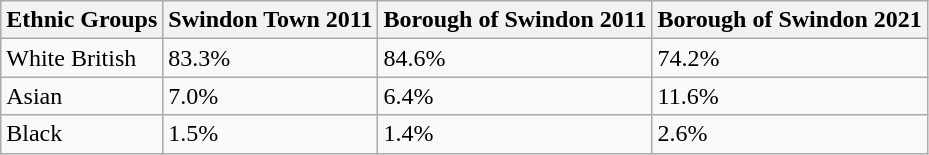<table class="wikitable">
<tr>
<th>Ethnic Groups</th>
<th>Swindon Town 2011</th>
<th>Borough of Swindon 2011</th>
<th>Borough of Swindon 2021</th>
</tr>
<tr>
<td>White British</td>
<td>83.3%</td>
<td>84.6%</td>
<td>74.2%</td>
</tr>
<tr>
<td>Asian</td>
<td>7.0%</td>
<td>6.4%</td>
<td>11.6%</td>
</tr>
<tr>
<td>Black</td>
<td>1.5%</td>
<td>1.4%</td>
<td>2.6%</td>
</tr>
</table>
